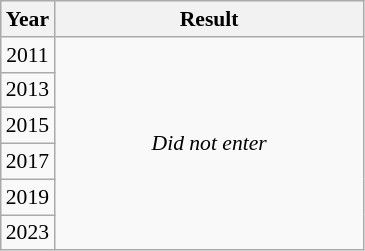<table class="wikitable" style="text-align: center; font-size:90%">
<tr>
<th>Year</th>
<th style="width:200px">Result</th>
</tr>
<tr>
<td> 2011</td>
<td rowspan="6"><em>Did not enter</em></td>
</tr>
<tr>
<td> 2013</td>
</tr>
<tr>
<td> 2015</td>
</tr>
<tr>
<td> 2017</td>
</tr>
<tr>
<td> 2019</td>
</tr>
<tr>
<td> 2023</td>
</tr>
</table>
